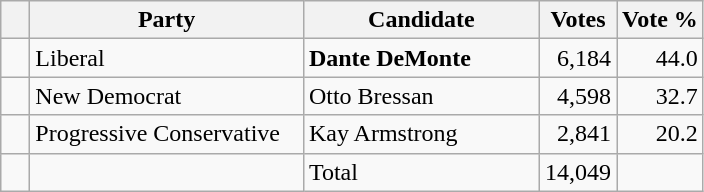<table class="wikitable">
<tr>
<th></th>
<th scope="col" width="175">Party</th>
<th scope="col" width="150">Candidate</th>
<th>Votes</th>
<th>Vote %</th>
</tr>
<tr>
<td>   </td>
<td>Liberal</td>
<td><strong>Dante DeMonte</strong></td>
<td align=right>6,184</td>
<td align=right>44.0</td>
</tr>
<tr |>
<td>   </td>
<td>New Democrat</td>
<td>Otto Bressan</td>
<td align=right>4,598</td>
<td align=right>32.7</td>
</tr>
<tr |>
<td>   </td>
<td>Progressive Conservative</td>
<td>Kay Armstrong</td>
<td align=right>2,841</td>
<td align=right>20.2<br></td>
</tr>
<tr>
<td></td>
<td></td>
<td>Total</td>
<td align=right>14,049</td>
<td></td>
</tr>
</table>
